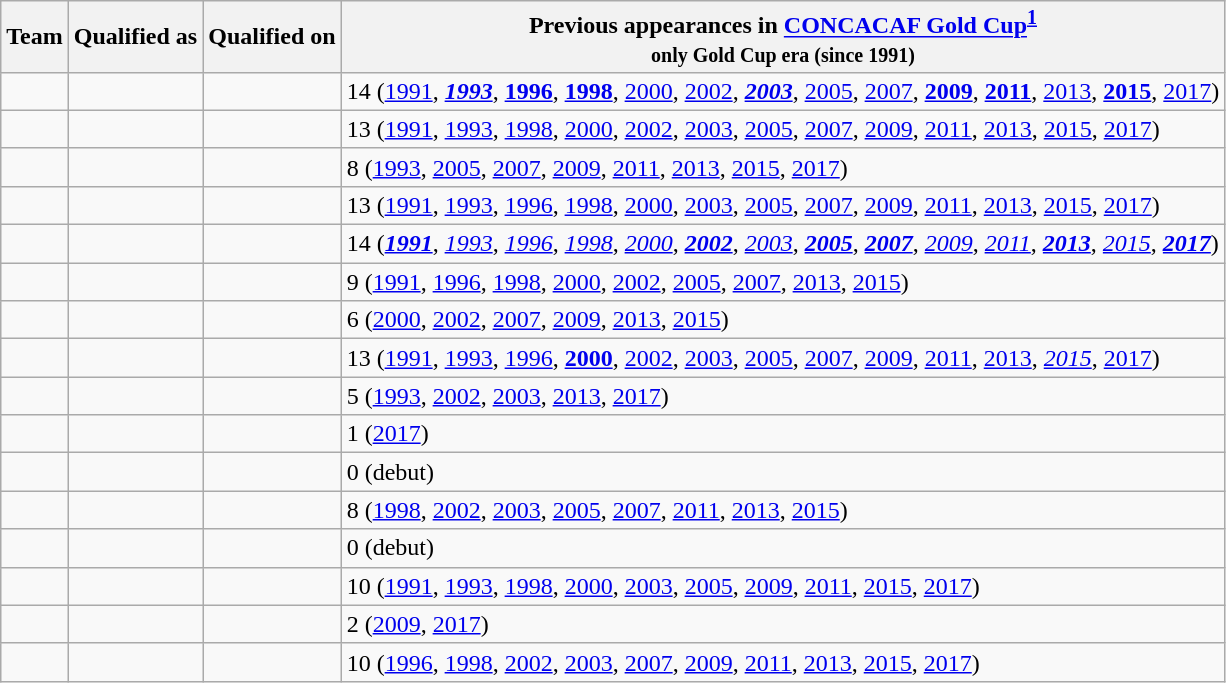<table class="wikitable sortable" style="text-align:left;">
<tr>
<th>Team</th>
<th>Qualified as</th>
<th>Qualified on</th>
<th data-sort-type="number">Previous appearances in <a href='#'>CONCACAF Gold Cup</a><sup><strong><a href='#'>1</a></strong></sup><br><small>only Gold Cup era (since 1991)</small></th>
</tr>
<tr>
<td></td>
<td></td>
<td></td>
<td>14 (<a href='#'>1991</a>, <strong><em><a href='#'>1993</a></em></strong>, <strong><a href='#'>1996</a></strong>, <strong><a href='#'>1998</a></strong>, <a href='#'>2000</a>, <a href='#'>2002</a>, <strong><em><a href='#'>2003</a></em></strong>, <a href='#'>2005</a>, <a href='#'>2007</a>, <strong><a href='#'>2009</a></strong>, <strong><a href='#'>2011</a></strong>, <a href='#'>2013</a>, <strong><a href='#'>2015</a></strong>, <a href='#'>2017</a>)</td>
</tr>
<tr>
<td></td>
<td></td>
<td></td>
<td>13 (<a href='#'>1991</a>, <a href='#'>1993</a>, <a href='#'>1998</a>, <a href='#'>2000</a>, <a href='#'>2002</a>, <a href='#'>2003</a>, <a href='#'>2005</a>, <a href='#'>2007</a>, <a href='#'>2009</a>, <a href='#'>2011</a>, <a href='#'>2013</a>, <a href='#'>2015</a>, <a href='#'>2017</a>)</td>
</tr>
<tr>
<td></td>
<td></td>
<td></td>
<td>8 (<a href='#'>1993</a>, <a href='#'>2005</a>, <a href='#'>2007</a>, <a href='#'>2009</a>, <a href='#'>2011</a>, <a href='#'>2013</a>, <a href='#'>2015</a>, <a href='#'>2017</a>)</td>
</tr>
<tr>
<td></td>
<td></td>
<td></td>
<td>13 (<a href='#'>1991</a>, <a href='#'>1993</a>, <a href='#'>1996</a>, <a href='#'>1998</a>, <a href='#'>2000</a>, <a href='#'>2003</a>, <a href='#'>2005</a>, <a href='#'>2007</a>, <a href='#'>2009</a>, <a href='#'>2011</a>, <a href='#'>2013</a>, <a href='#'>2015</a>, <a href='#'>2017</a>)</td>
</tr>
<tr>
<td></td>
<td></td>
<td></td>
<td>14 (<strong><em><a href='#'>1991</a></em></strong>, <em><a href='#'>1993</a></em>, <em><a href='#'>1996</a></em>, <em><a href='#'>1998</a></em>, <em><a href='#'>2000</a></em>, <strong><em><a href='#'>2002</a></em></strong>, <em><a href='#'>2003</a></em>, <strong><em><a href='#'>2005</a></em></strong>, <strong><em><a href='#'>2007</a></em></strong>, <em><a href='#'>2009</a></em>, <em><a href='#'>2011</a></em>, <strong><em><a href='#'>2013</a></em></strong>, <em><a href='#'>2015</a></em>, <strong><em><a href='#'>2017</a></em></strong>)</td>
</tr>
<tr>
<td></td>
<td></td>
<td></td>
<td>9 (<a href='#'>1991</a>, <a href='#'>1996</a>, <a href='#'>1998</a>, <a href='#'>2000</a>, <a href='#'>2002</a>, <a href='#'>2005</a>, <a href='#'>2007</a>, <a href='#'>2013</a>, <a href='#'>2015</a>)</td>
</tr>
<tr>
<td></td>
<td></td>
<td></td>
<td>6 (<a href='#'>2000</a>, <a href='#'>2002</a>, <a href='#'>2007</a>, <a href='#'>2009</a>, <a href='#'>2013</a>, <a href='#'>2015</a>)</td>
</tr>
<tr>
<td></td>
<td></td>
<td></td>
<td>13 (<a href='#'>1991</a>, <a href='#'>1993</a>, <a href='#'>1996</a>, <strong><a href='#'>2000</a></strong>, <a href='#'>2002</a>, <a href='#'>2003</a>, <a href='#'>2005</a>, <a href='#'>2007</a>, <a href='#'>2009</a>, <a href='#'>2011</a>, <a href='#'>2013</a>, <em><a href='#'>2015</a></em>, <a href='#'>2017</a>)</td>
</tr>
<tr>
<td></td>
<td></td>
<td></td>
<td>5 (<a href='#'>1993</a>, <a href='#'>2002</a>, <a href='#'>2003</a>, <a href='#'>2013</a>, <a href='#'>2017</a>)</td>
</tr>
<tr>
<td></td>
<td></td>
<td></td>
<td>1 (<a href='#'>2017</a>)</td>
</tr>
<tr>
<td></td>
<td></td>
<td></td>
<td>0 (debut)</td>
</tr>
<tr>
<td></td>
<td></td>
<td></td>
<td>8 (<a href='#'>1998</a>, <a href='#'>2002</a>, <a href='#'>2003</a>, <a href='#'>2005</a>, <a href='#'>2007</a>, <a href='#'>2011</a>, <a href='#'>2013</a>, <a href='#'>2015</a>)</td>
</tr>
<tr>
<td></td>
<td></td>
<td></td>
<td>0 (debut)</td>
</tr>
<tr>
<td></td>
<td></td>
<td></td>
<td>10 (<a href='#'>1991</a>, <a href='#'>1993</a>, <a href='#'>1998</a>, <a href='#'>2000</a>, <a href='#'>2003</a>, <a href='#'>2005</a>, <a href='#'>2009</a>, <a href='#'>2011</a>, <a href='#'>2015</a>, <a href='#'>2017</a>)</td>
</tr>
<tr>
<td></td>
<td></td>
<td></td>
<td>2 (<a href='#'>2009</a>, <a href='#'>2017</a>)</td>
</tr>
<tr>
<td></td>
<td></td>
<td></td>
<td>10 (<a href='#'>1996</a>, <a href='#'>1998</a>, <a href='#'>2002</a>, <a href='#'>2003</a>, <a href='#'>2007</a>, <a href='#'>2009</a>, <a href='#'>2011</a>, <a href='#'>2013</a>, <a href='#'>2015</a>, <a href='#'>2017</a>)</td>
</tr>
</table>
